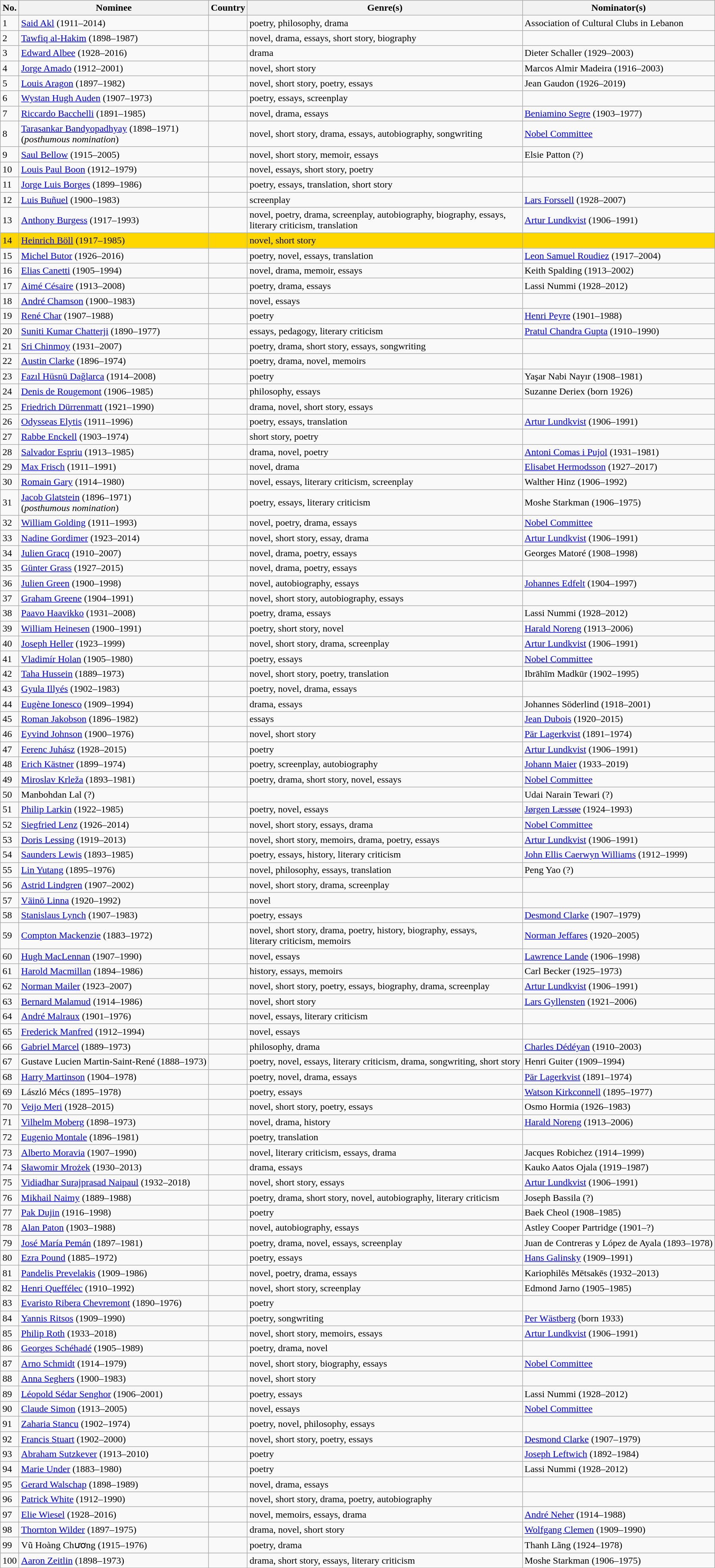<table class="sortable wikitable mw-collapsible">
<tr>
<th scope=col>No.</th>
<th scope=col>Nominee</th>
<th scope=col>Country</th>
<th scope=col>Genre(s)</th>
<th scope=col>Nominator(s)</th>
</tr>
<tr>
<td>1</td>
<td><a href='#'>Said Akl</a> (1911–2014)</td>
<td></td>
<td>poetry, philosophy, drama</td>
<td>Association of Cultural Clubs in Lebanon</td>
</tr>
<tr>
<td>2</td>
<td><a href='#'>Tawfiq al-Hakim</a> (1898–1987)</td>
<td></td>
<td>novel, drama, essays, short story, biography</td>
<td></td>
</tr>
<tr>
<td>3</td>
<td><a href='#'>Edward Albee</a> (1928–2016)</td>
<td></td>
<td>drama</td>
<td>Dieter Schaller (1929–2003)</td>
</tr>
<tr>
<td>4</td>
<td><a href='#'>Jorge Amado</a> (1912–2001)</td>
<td></td>
<td>novel, short story</td>
<td>Marcos Almir Madeira (1916–2003)</td>
</tr>
<tr>
<td>5</td>
<td><a href='#'>Louis Aragon</a> (1897–1982)</td>
<td></td>
<td>novel, short story, poetry, essays</td>
<td>Jean Gaudon (1926–2019)</td>
</tr>
<tr>
<td>6</td>
<td><a href='#'>Wystan Hugh Auden</a> (1907–1973)</td>
<td><br></td>
<td>poetry, essays, screenplay</td>
<td></td>
</tr>
<tr>
<td>7</td>
<td><a href='#'>Riccardo Bacchelli</a> (1891–1985)</td>
<td></td>
<td>novel, drama, essays</td>
<td><a href='#'>Beniamino Segre</a> (1903–1977)</td>
</tr>
<tr>
<td>8</td>
<td><a href='#'>Tarasankar Bandyopadhyay</a> (1898–1971)<br>(<em>posthumous nomination</em>)</td>
<td></td>
<td>novel, short story, drama, essays, autobiography, songwriting</td>
<td><a href='#'>Nobel Committee</a></td>
</tr>
<tr>
<td>9</td>
<td><a href='#'>Saul Bellow</a> (1915–2005)</td>
<td><br></td>
<td>novel, short story, memoir, essays</td>
<td>Elsie Patton (?)</td>
</tr>
<tr>
<td>10</td>
<td><a href='#'>Louis Paul Boon</a> (1912–1979)</td>
<td></td>
<td>novel, essays, short story, poetry</td>
<td></td>
</tr>
<tr>
<td>11</td>
<td><a href='#'>Jorge Luis Borges</a> (1899–1986)</td>
<td></td>
<td>poetry, essays, translation, short story</td>
<td></td>
</tr>
<tr>
<td>12</td>
<td><a href='#'>Luis Buñuel</a> (1900–1983)</td>
<td></td>
<td>screenplay</td>
<td><a href='#'>Lars Forssell</a> (1928–2007)</td>
</tr>
<tr>
<td>13</td>
<td><a href='#'>Anthony Burgess</a> (1917–1993)</td>
<td></td>
<td>novel, poetry, drama, screenplay, autobiography, biography, essays, <br>literary criticism, translation</td>
<td><a href='#'>Artur Lundkvist</a> (1906–1991)</td>
</tr>
<tr>
<td style="background:gold;white-space:nowrap">14</td>
<td style="background:gold;white-space:nowrap"><a href='#'>Heinrich Böll</a> (1917–1985)</td>
<td style="background:gold;white-space:nowrap"></td>
<td style="background:gold;white-space:nowrap">novel, short story</td>
<td style="background:gold;white-space:nowrap"></td>
</tr>
<tr>
<td>15</td>
<td><a href='#'>Michel Butor</a> (1926–2016)</td>
<td></td>
<td>poetry, novel, essays, translation</td>
<td><a href='#'>Leon Samuel Roudiez</a> (1917–2004)</td>
</tr>
<tr>
<td>16</td>
<td><a href='#'>Elias Canetti</a> (1905–1994)</td>
<td><br></td>
<td>novel, drama, memoir, essays</td>
<td>Keith Spalding (1913–2002)</td>
</tr>
<tr>
<td>17</td>
<td><a href='#'>Aimé Césaire</a> (1913–2008)</td>
<td></td>
<td>poetry, drama, essays</td>
<td>Lassi Nummi (1928–2012)</td>
</tr>
<tr>
<td>18</td>
<td><a href='#'>André Chamson</a> (1900–1983)</td>
<td></td>
<td>novel, essays</td>
<td></td>
</tr>
<tr>
<td>19</td>
<td><a href='#'>René Char</a> (1907–1988)</td>
<td></td>
<td>poetry</td>
<td><a href='#'>Henri Peyre</a> (1901–1988)</td>
</tr>
<tr>
<td>20</td>
<td><a href='#'>Suniti Kumar Chatterji</a> (1890–1977)</td>
<td></td>
<td>essays, pedagogy, literary criticism</td>
<td><a href='#'>Pratul Chandra Gupta</a> (1910–1990)</td>
</tr>
<tr>
<td>21</td>
<td><a href='#'>Sri Chinmoy</a> (1931–2007)</td>
<td><br></td>
<td>poetry, drama, short story, essays, songwriting</td>
<td></td>
</tr>
<tr>
<td>22</td>
<td><a href='#'>Austin Clarke</a> (1896–1974)</td>
<td></td>
<td>poetry, drama, novel, memoirs</td>
<td></td>
</tr>
<tr>
<td>23</td>
<td><a href='#'>Fazıl Hüsnü Dağlarca</a> (1914–2008)</td>
<td></td>
<td>poetry</td>
<td>Yaşar Nabi Nayır (1908–1981)</td>
</tr>
<tr>
<td>24</td>
<td><a href='#'>Denis de Rougemont</a> (1906–1985)</td>
<td></td>
<td>philosophy, essays</td>
<td>Suzanne Deriex (born 1926)</td>
</tr>
<tr>
<td>25</td>
<td><a href='#'>Friedrich Dürrenmatt</a> (1921–1990)</td>
<td></td>
<td>drama, novel, short story, essays</td>
<td></td>
</tr>
<tr>
<td>26</td>
<td><a href='#'>Odysseas Elytis</a> (1911–1996)</td>
<td></td>
<td>poetry, essays, translation</td>
<td><a href='#'>Artur Lundkvist</a> (1906–1991)</td>
</tr>
<tr>
<td>27</td>
<td><a href='#'>Rabbe Enckell</a> (1903–1974)</td>
<td></td>
<td>short story, poetry</td>
<td></td>
</tr>
<tr>
<td>28</td>
<td><a href='#'>Salvador Espriu</a> (1913–1985)</td>
<td></td>
<td>drama, novel, poetry</td>
<td><a href='#'>Antoni Comas i Pujol</a> (1931–1981)</td>
</tr>
<tr>
<td>29</td>
<td><a href='#'>Max Frisch</a> (1911–1991)</td>
<td></td>
<td>novel, drama</td>
<td><a href='#'>Elisabet Hermodsson</a> (1927–2017)</td>
</tr>
<tr>
<td>30</td>
<td><a href='#'>Romain Gary</a> (1914–1980)</td>
<td><br></td>
<td>novel, essays, literary criticism, screenplay</td>
<td>Walther Hinz (1906–1992)</td>
</tr>
<tr>
<td>31</td>
<td><a href='#'>Jacob Glatstein</a> (1896–1971)<br>(<em>posthumous nomination</em>)</td>
<td><br></td>
<td>poetry, essays, literary criticism</td>
<td>Moshe Starkman (1906–1975)</td>
</tr>
<tr>
<td>32</td>
<td><a href='#'>William Golding</a> (1911–1993)</td>
<td></td>
<td>novel, poetry, drama, essays</td>
<td><a href='#'>Nobel Committee</a></td>
</tr>
<tr>
<td>33</td>
<td><a href='#'>Nadine Gordimer</a> (1923–2014)</td>
<td></td>
<td>novel, short story, essay, drama</td>
<td><a href='#'>Artur Lundkvist</a> (1906–1991)</td>
</tr>
<tr>
<td>34</td>
<td><a href='#'>Julien Gracq</a> (1910–2007)</td>
<td></td>
<td>novel, drama, poetry, essays</td>
<td>Georges Matoré (1908–1998)</td>
</tr>
<tr>
<td>35</td>
<td><a href='#'>Günter Grass</a> (1927–2015)</td>
<td></td>
<td>novel, drama, poetry, essays</td>
<td></td>
</tr>
<tr>
<td>36</td>
<td><a href='#'>Julien Green</a> (1900–1998)</td>
<td></td>
<td>novel, autobiography, essays</td>
<td><a href='#'>Johannes Edfelt</a> (1904–1997)</td>
</tr>
<tr>
<td>37</td>
<td><a href='#'>Graham Greene</a> (1904–1991)</td>
<td></td>
<td>novel, short story, autobiography, essays</td>
<td></td>
</tr>
<tr>
<td>38</td>
<td><a href='#'>Paavo Haavikko</a> (1931–2008)</td>
<td></td>
<td>poetry, drama, essays</td>
<td>Lassi Nummi (1928–2012)</td>
</tr>
<tr>
<td>39</td>
<td><a href='#'>William Heinesen</a> (1900–1991)</td>
<td></td>
<td>poetry, short story, novel</td>
<td><a href='#'>Harald Noreng</a> (1913–2006)</td>
</tr>
<tr>
<td>40</td>
<td><a href='#'>Joseph Heller</a> (1923–1999)</td>
<td></td>
<td>novel, short story, drama, screenplay</td>
<td><a href='#'>Artur Lundkvist</a> (1906–1991)</td>
</tr>
<tr>
<td>41</td>
<td><a href='#'>Vladimír Holan</a> (1905–1980)</td>
<td></td>
<td>poetry, essays</td>
<td><a href='#'>Nobel Committee</a></td>
</tr>
<tr>
<td>42</td>
<td><a href='#'>Taha Hussein</a> (1889–1973)</td>
<td></td>
<td>novel, short story, poetry, translation</td>
<td>Ibrāhīm Madkūr (1902–1995)</td>
</tr>
<tr>
<td>43</td>
<td><a href='#'>Gyula Illyés</a> (1902–1983)</td>
<td></td>
<td>poetry, novel, drama, essays</td>
<td></td>
</tr>
<tr>
<td>44</td>
<td><a href='#'>Eugène Ionesco</a> (1909–1994)</td>
<td><br></td>
<td>drama, essays</td>
<td>Johannes Söderlind (1918–2001)</td>
</tr>
<tr>
<td>45</td>
<td><a href='#'>Roman Jakobson</a> (1896–1982)</td>
<td><br></td>
<td>essays</td>
<td><a href='#'>Jean Dubois</a> (1920–2015)</td>
</tr>
<tr>
<td>46</td>
<td><a href='#'>Eyvind Johnson</a> (1900–1976)</td>
<td></td>
<td>novel, short story</td>
<td> <a href='#'>Pär Lagerkvist</a> (1891–1974)</td>
</tr>
<tr>
<td>47</td>
<td><a href='#'>Ferenc Juhász</a> (1928–2015)</td>
<td></td>
<td>poetry</td>
<td><a href='#'>Artur Lundkvist</a> (1906–1991)</td>
</tr>
<tr>
<td>48</td>
<td><a href='#'>Erich Kästner</a> (1899–1974)</td>
<td></td>
<td>poetry, screenplay, autobiography</td>
<td><a href='#'>Johann Maier</a> (1933–2019)</td>
</tr>
<tr>
<td>49</td>
<td><a href='#'>Miroslav Krleža</a> (1893–1981)</td>
<td><br></td>
<td>poetry, drama, short story, novel, essays</td>
<td><a href='#'>Nobel Committee</a></td>
</tr>
<tr>
<td>50</td>
<td>Manbohdan Lal (?)</td>
<td></td>
<td></td>
<td>Udai Narain Tewari (?)</td>
</tr>
<tr>
<td>51</td>
<td><a href='#'>Philip Larkin</a> (1922–1985)</td>
<td></td>
<td>poetry, novel, essays</td>
<td><a href='#'>Jørgen Læssøe</a> (1924–1993)</td>
</tr>
<tr>
<td>52</td>
<td><a href='#'>Siegfried Lenz</a> (1926–2014)</td>
<td></td>
<td>novel, short story, essays, drama</td>
<td><a href='#'>Nobel Committee</a></td>
</tr>
<tr>
<td>53</td>
<td><a href='#'>Doris Lessing</a> (1919–2013)</td>
<td></td>
<td>novel, short story, memoirs, drama, poetry, essays</td>
<td><a href='#'>Artur Lundkvist</a> (1906–1991)</td>
</tr>
<tr>
<td>54</td>
<td><a href='#'>Saunders Lewis</a> (1893–1985)</td>
<td></td>
<td>poetry, essays, history, literary criticism</td>
<td><a href='#'>John Ellis Caerwyn Williams</a> (1912–1999)</td>
</tr>
<tr>
<td>55</td>
<td><a href='#'>Lin Yutang</a> (1895–1976)</td>
<td></td>
<td>novel, philosophy, essays, translation</td>
<td>Peng Yao (?)</td>
</tr>
<tr>
<td>56</td>
<td><a href='#'>Astrid Lindgren</a> (1907–2002)</td>
<td></td>
<td>novel, short story, drama, screenplay</td>
<td></td>
</tr>
<tr>
<td>57</td>
<td><a href='#'>Väinö Linna</a> (1920–1992)</td>
<td></td>
<td>novel</td>
<td></td>
</tr>
<tr>
<td>58</td>
<td><a href='#'>Stanislaus Lynch</a> (1907–1983)</td>
<td></td>
<td>poetry, essays</td>
<td><a href='#'>Desmond Clarke</a> (1907–1979)</td>
</tr>
<tr>
<td>59</td>
<td><a href='#'>Compton Mackenzie</a> (1883–1972)</td>
<td></td>
<td>novel, short story, drama, poetry, history, biography, essays, <br>literary criticism, memoirs</td>
<td><a href='#'>Norman Jeffares</a> (1920–2005)</td>
</tr>
<tr>
<td>60</td>
<td><a href='#'>Hugh MacLennan</a> (1907–1990)</td>
<td></td>
<td>novel, essays</td>
<td><a href='#'>Lawrence Lande</a> (1906–1998)</td>
</tr>
<tr>
<td>61</td>
<td><a href='#'>Harold Macmillan</a> (1894–1986)</td>
<td></td>
<td>history, essays, memoirs</td>
<td>Carl Becker (1925–1973)</td>
</tr>
<tr>
<td>62</td>
<td><a href='#'>Norman Mailer</a> (1923–2007)</td>
<td></td>
<td>novel, short story, poetry, essays, biography, drama, screenplay</td>
<td><a href='#'>Artur Lundkvist</a> (1906–1991)</td>
</tr>
<tr>
<td>63</td>
<td><a href='#'>Bernard Malamud</a> (1914–1986)</td>
<td></td>
<td>novel, short story</td>
<td><a href='#'>Lars Gyllensten</a> (1921–2006)</td>
</tr>
<tr>
<td>64</td>
<td><a href='#'>André Malraux</a> (1901–1976)</td>
<td></td>
<td>novel, essays, literary criticism</td>
<td></td>
</tr>
<tr>
<td>65</td>
<td><a href='#'>Frederick Manfred</a> (1912–1994)</td>
<td></td>
<td>novel, essays</td>
<td></td>
</tr>
<tr>
<td>66</td>
<td><a href='#'>Gabriel Marcel</a> (1889–1973)</td>
<td></td>
<td>philosophy, drama</td>
<td><a href='#'>Charles Dédéyan</a> (1910–2003)</td>
</tr>
<tr>
<td>67</td>
<td>Gustave Lucien Martin-Saint-René (1888–1973)</td>
<td></td>
<td>poetry, novel, essays, literary criticism, drama, songwriting, short story</td>
<td>Henri Guiter (1909–1994)</td>
</tr>
<tr>
<td>68</td>
<td><a href='#'>Harry Martinson</a> (1904–1978)</td>
<td></td>
<td>poetry, novel, drama, essays</td>
<td> <a href='#'>Pär Lagerkvist</a> (1891–1974)</td>
</tr>
<tr>
<td>69</td>
<td>László Mécs (1895–1978)</td>
<td></td>
<td>poetry, essays</td>
<td><a href='#'>Watson Kirkconnell</a> (1895–1977)</td>
</tr>
<tr>
<td>70</td>
<td><a href='#'>Veijo Meri</a> (1928–2015)</td>
<td></td>
<td>novel, short story, poetry, essays</td>
<td>Osmo Hormia (1926–1983)</td>
</tr>
<tr>
<td>71</td>
<td><a href='#'>Vilhelm Moberg</a> (1898–1973)</td>
<td></td>
<td>novel, drama, history</td>
<td><a href='#'>Harald Noreng</a> (1913–2006)</td>
</tr>
<tr>
<td>72</td>
<td><a href='#'>Eugenio Montale</a> (1896–1981)</td>
<td></td>
<td>poetry, translation</td>
<td></td>
</tr>
<tr>
<td>73</td>
<td><a href='#'>Alberto Moravia</a> (1907–1990)</td>
<td></td>
<td>novel, literary criticism, essays, drama</td>
<td>Jacques Robichez (1914–1999)</td>
</tr>
<tr>
<td>74</td>
<td><a href='#'>Sławomir Mrożek</a> (1930–2013)</td>
<td></td>
<td>drama, essays</td>
<td>Kauko Aatos Ojala (1919–1987)</td>
</tr>
<tr>
<td>75</td>
<td><a href='#'>Vidiadhar Surajprasad Naipaul</a> (1932–2018)</td>
<td><br></td>
<td>novel, short story, essays</td>
<td><a href='#'>Artur Lundkvist</a> (1906–1991)</td>
</tr>
<tr>
<td>76</td>
<td><a href='#'>Mikhail Naimy</a> (1889–1988)</td>
<td></td>
<td>poetry, drama, short story, novel, autobiography, literary criticism</td>
<td>Joseph Bassila (?)</td>
</tr>
<tr>
<td>77</td>
<td><a href='#'>Pak Dujin</a> (1916–1998)</td>
<td></td>
<td>poetry</td>
<td>Baek Cheol (1908–1985)</td>
</tr>
<tr>
<td>78</td>
<td><a href='#'>Alan Paton</a> (1903–1988)</td>
<td></td>
<td>novel, autobiography, essays</td>
<td>Astley Cooper Partridge (1901–?)</td>
</tr>
<tr>
<td>79</td>
<td><a href='#'>José María Pemán</a> (1897–1981)</td>
<td></td>
<td>poetry, drama, novel, essays, screenplay</td>
<td>Juan de Contreras y López de Ayala (1893–1978)</td>
</tr>
<tr>
<td>80</td>
<td><a href='#'>Ezra Pound</a> (1885–1972)</td>
<td></td>
<td>poetry, essays</td>
<td><a href='#'>Hans Galinsky</a> (1909–1991)</td>
</tr>
<tr>
<td>81</td>
<td><a href='#'>Pandelis Prevelakis</a> (1909–1986)</td>
<td></td>
<td>novel, poetry, drama, essays</td>
<td>Kariophilēs Mētsakēs (1932–2013)</td>
</tr>
<tr>
<td>82</td>
<td><a href='#'>Henri Queffélec</a> (1910–1992)</td>
<td></td>
<td>novel, short story, screenplay</td>
<td>Edmond Jarno (1905–1985)</td>
</tr>
<tr>
<td>83</td>
<td><a href='#'>Evaristo Ribera Chevremont</a> (1890–1976)</td>
<td></td>
<td>poetry</td>
<td></td>
</tr>
<tr>
<td>84</td>
<td><a href='#'>Yannis Ritsos</a> (1909–1990)</td>
<td></td>
<td>poetry, songwriting</td>
<td><a href='#'>Per Wästberg</a> (born 1933)</td>
</tr>
<tr>
<td>85</td>
<td><a href='#'>Philip Roth</a> (1933–2018)</td>
<td></td>
<td>novel, short story, memoirs, essays</td>
<td><a href='#'>Artur Lundkvist</a> (1906–1991)</td>
</tr>
<tr>
<td>86</td>
<td><a href='#'>Georges Schéhadé</a> (1905–1989)</td>
<td></td>
<td>poetry, drama, novel</td>
<td></td>
</tr>
<tr>
<td>87</td>
<td><a href='#'>Arno Schmidt</a> (1914–1979)</td>
<td></td>
<td>novel, short story, biography, essays</td>
<td><a href='#'>Nobel Committee</a></td>
</tr>
<tr>
<td>88</td>
<td><a href='#'>Anna Seghers</a> (1900–1983)</td>
<td></td>
<td>novel, short story</td>
<td></td>
</tr>
<tr>
<td>89</td>
<td><a href='#'>Léopold Sédar Senghor</a> (1906–2001)</td>
<td></td>
<td>poetry, essays</td>
<td>Lassi Nummi (1928–2012)</td>
</tr>
<tr>
<td>90</td>
<td><a href='#'>Claude Simon</a> (1913–2005)</td>
<td></td>
<td>novel, essays</td>
<td><a href='#'>Nobel Committee</a></td>
</tr>
<tr>
<td>91</td>
<td><a href='#'>Zaharia Stancu</a> (1902–1974)</td>
<td></td>
<td>poetry, novel, philosophy, essays</td>
<td></td>
</tr>
<tr>
<td>92</td>
<td><a href='#'>Francis Stuart</a> (1902–2000)</td>
<td></td>
<td>novel, short story, poetry, essays</td>
<td><a href='#'>Desmond Clarke</a> (1907–1979)</td>
</tr>
<tr>
<td>93</td>
<td><a href='#'>Abraham Sutzkever</a> (1913–2010)</td>
<td><br></td>
<td>poetry</td>
<td><a href='#'>Joseph Leftwich</a> (1892–1984)</td>
</tr>
<tr>
<td>94</td>
<td><a href='#'>Marie Under</a> (1883–1980)</td>
<td></td>
<td>poetry</td>
<td>Lassi Nummi (1928–2012)</td>
</tr>
<tr>
<td>95</td>
<td><a href='#'>Gerard Walschap</a> (1898–1989)</td>
<td></td>
<td>novel, drama, essays</td>
<td></td>
</tr>
<tr>
<td>96</td>
<td><a href='#'>Patrick White</a> (1912–1990)</td>
<td></td>
<td>novel, short story, drama, poetry, autobiography</td>
<td></td>
</tr>
<tr>
<td>97</td>
<td><a href='#'>Elie Wiesel</a> (1928–2016)</td>
<td><br></td>
<td>novel, memoirs, essays, drama</td>
<td><a href='#'>André Neher</a> (1914–1988)</td>
</tr>
<tr>
<td>98</td>
<td><a href='#'>Thornton Wilder</a> (1897–1975)</td>
<td></td>
<td>drama, novel, short story</td>
<td><a href='#'>Wolfgang Clemen</a> (1909–1990)</td>
</tr>
<tr>
<td>99</td>
<td>Vũ Hoàng Chương (1915–1976)</td>
<td></td>
<td>poetry, drama</td>
<td>Thanh Lãng (1924–1978)</td>
</tr>
<tr>
<td>100</td>
<td><a href='#'>Aaron Zeitlin</a> (1898–1973)</td>
<td><br></td>
<td>drama, short story, essays, literary criticism</td>
<td>Moshe Starkman (1906–1975)</td>
</tr>
</table>
